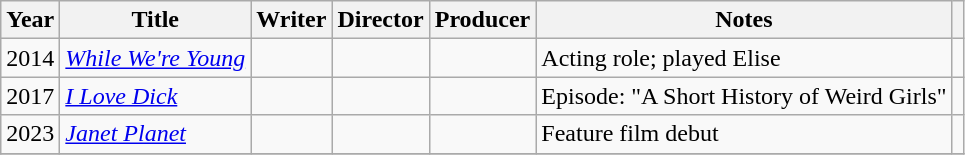<table class="wikitable">
<tr>
<th>Year</th>
<th scope="col">Title</th>
<th scope="col">Writer</th>
<th scope="col">Director</th>
<th scope="col">Producer</th>
<th class="unsortable">Notes</th>
<th></th>
</tr>
<tr>
<td>2014</td>
<td><em><a href='#'>While We're Young</a></em></td>
<td></td>
<td></td>
<td></td>
<td>Acting role; played Elise</td>
<td></td>
</tr>
<tr>
<td>2017</td>
<td><em><a href='#'>I Love Dick</a></em></td>
<td></td>
<td></td>
<td></td>
<td>Episode: "A Short History of Weird Girls"</td>
<td></td>
</tr>
<tr>
<td>2023</td>
<td><em><a href='#'>Janet Planet</a></em></td>
<td></td>
<td></td>
<td></td>
<td>Feature film debut</td>
<td></td>
</tr>
<tr>
</tr>
</table>
